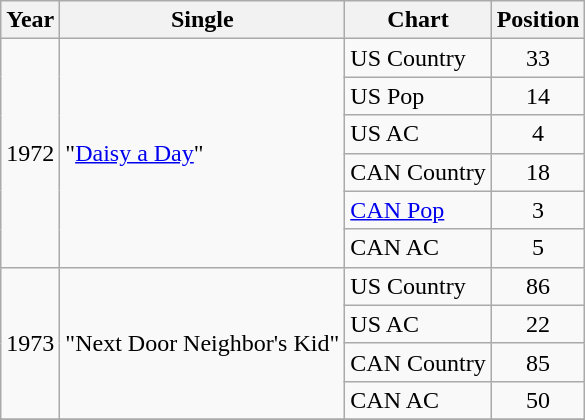<table class="wikitable">
<tr>
<th>Year</th>
<th>Single</th>
<th>Chart</th>
<th>Position</th>
</tr>
<tr>
<td rowspan="6">1972</td>
<td rowspan="6">"<a href='#'>Daisy a Day</a>"</td>
<td>US Country</td>
<td align="center">33</td>
</tr>
<tr>
<td>US Pop</td>
<td align="center">14</td>
</tr>
<tr>
<td>US AC</td>
<td align="center">4</td>
</tr>
<tr>
<td>CAN Country</td>
<td align="center">18</td>
</tr>
<tr>
<td><a href='#'>CAN Pop</a></td>
<td align="center">3</td>
</tr>
<tr>
<td>CAN AC</td>
<td align="center">5</td>
</tr>
<tr>
<td rowspan="4">1973</td>
<td rowspan="4">"Next Door Neighbor's Kid"</td>
<td>US Country</td>
<td align="center">86</td>
</tr>
<tr>
<td>US AC</td>
<td align="center">22</td>
</tr>
<tr>
<td>CAN Country</td>
<td align="center">85</td>
</tr>
<tr>
<td>CAN AC</td>
<td align="center">50</td>
</tr>
<tr>
</tr>
</table>
